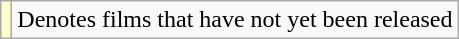<table class="wikitable">
<tr>
<td style="background:#FFFFCC;"></td>
<td>Denotes films that have not yet been released</td>
</tr>
</table>
